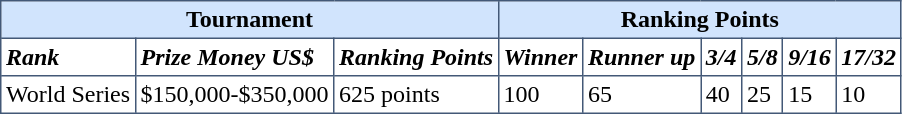<table cellpadding="3" cellspacing="4" border="1" style="border:#435877 solid 1px; border-collapse: collapse;">
<tr bgcolor="#d1e4fd">
<th colspan=3>Tournament</th>
<th colspan=6>Ranking Points</th>
</tr>
<tr>
<td><strong><em>Rank</em></strong></td>
<td><strong><em>Prize Money US$</em></strong></td>
<td><strong><em>Ranking Points</em></strong></td>
<td><strong><em>Winner</em></strong></td>
<td><strong><em>Runner up</em></strong></td>
<td><strong><em>3/4</em></strong></td>
<td><strong><em>5/8</em></strong></td>
<td><strong><em>9/16</em></strong></td>
<td><strong><em>17/32</em></strong></td>
</tr>
<tr>
<td>World Series</td>
<td>$150,000-$350,000</td>
<td>625 points</td>
<td>100</td>
<td>65</td>
<td>40</td>
<td>25</td>
<td>15</td>
<td>10</td>
</tr>
</table>
